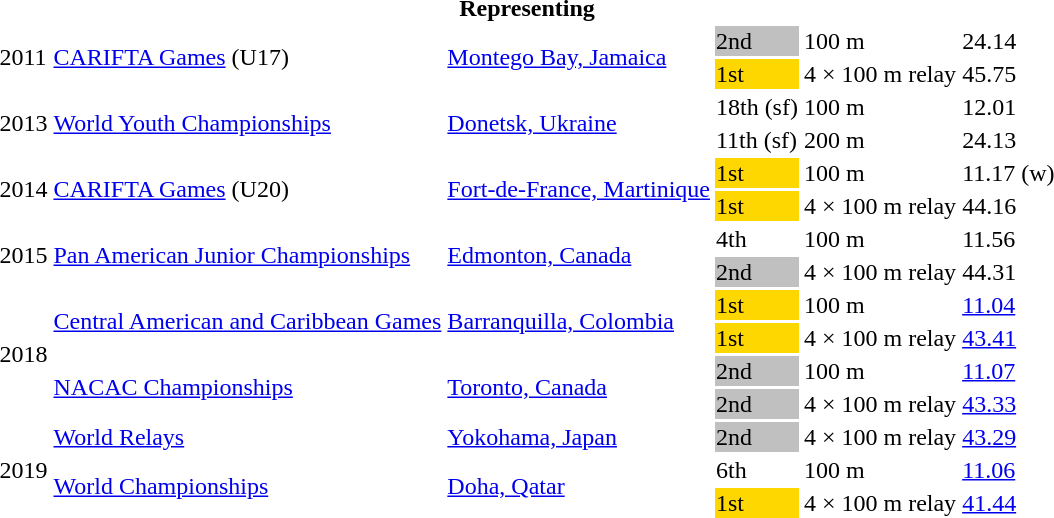<table>
<tr>
<th colspan="6">Representing </th>
</tr>
<tr>
<td rowspan=2>2011</td>
<td rowspan=2><a href='#'>CARIFTA Games</a> (U17)</td>
<td rowspan=2><a href='#'>Montego Bay, Jamaica</a></td>
<td bgcolor=silver>2nd</td>
<td>100 m</td>
<td>24.14</td>
</tr>
<tr>
<td bgcolor=gold>1st</td>
<td>4 × 100 m relay</td>
<td>45.75</td>
</tr>
<tr>
<td rowspan=2>2013</td>
<td rowspan=2><a href='#'>World Youth Championships</a></td>
<td rowspan=2><a href='#'>Donetsk, Ukraine</a></td>
<td>18th (sf)</td>
<td>100 m</td>
<td>12.01</td>
</tr>
<tr>
<td>11th (sf)</td>
<td>200 m</td>
<td>24.13</td>
</tr>
<tr>
<td rowspan=2>2014</td>
<td rowspan=2><a href='#'>CARIFTA Games</a> (U20)</td>
<td rowspan=2><a href='#'>Fort-de-France, Martinique</a></td>
<td bgcolor=gold>1st</td>
<td>100 m</td>
<td>11.17 (w)</td>
</tr>
<tr>
<td bgcolor=gold>1st</td>
<td>4 × 100 m relay</td>
<td>44.16</td>
</tr>
<tr>
<td rowspan=2>2015</td>
<td rowspan=2><a href='#'>Pan American Junior Championships</a></td>
<td rowspan=2><a href='#'>Edmonton, Canada</a></td>
<td>4th</td>
<td>100 m</td>
<td>11.56</td>
</tr>
<tr>
<td bgcolor=silver>2nd</td>
<td>4 × 100 m relay</td>
<td>44.31</td>
</tr>
<tr>
<td rowspan=4>2018</td>
<td rowspan=2><a href='#'>Central American and Caribbean Games</a></td>
<td rowspan=2><a href='#'>Barranquilla, Colombia</a></td>
<td bgcolor=gold>1st</td>
<td>100 m</td>
<td><a href='#'>11.04</a></td>
</tr>
<tr>
<td bgcolor=gold>1st</td>
<td>4 × 100 m relay</td>
<td><a href='#'>43.41</a></td>
</tr>
<tr>
<td rowspan=2><a href='#'>NACAC Championships</a></td>
<td rowspan=2><a href='#'>Toronto, Canada</a></td>
<td bgcolor=silver>2nd</td>
<td>100 m</td>
<td><a href='#'>11.07</a></td>
</tr>
<tr>
<td bgcolor=silver>2nd</td>
<td>4 × 100 m relay</td>
<td><a href='#'>43.33</a></td>
</tr>
<tr>
<td rowspan=3>2019</td>
<td><a href='#'>World Relays</a></td>
<td><a href='#'>Yokohama, Japan</a></td>
<td bgcolor=silver>2nd</td>
<td>4 × 100 m relay</td>
<td><a href='#'>43.29</a></td>
</tr>
<tr>
<td rowspan=2><a href='#'>World Championships</a></td>
<td rowspan=2><a href='#'>Doha, Qatar</a></td>
<td>6th</td>
<td>100 m</td>
<td><a href='#'>11.06</a></td>
</tr>
<tr>
<td bgcolor=gold>1st</td>
<td>4 × 100 m relay</td>
<td><a href='#'>41.44</a></td>
</tr>
</table>
